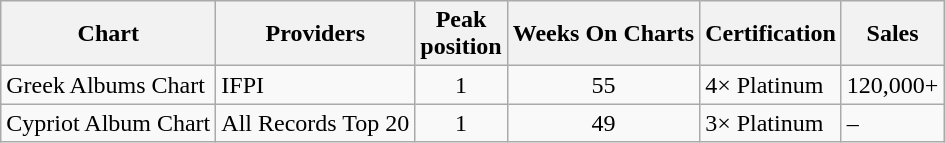<table class="wikitable">
<tr style="background:#ebf5ff;">
<th align="left">Chart</th>
<th align="left">Providers</th>
<th align="left">Peak<br>position</th>
<th align="left">Weeks On Charts</th>
<th align="left">Certification</th>
<th align="left">Sales</th>
</tr>
<tr>
<td align="left">Greek Albums Chart</td>
<td align="left">IFPI</td>
<td style="text-align:center;">1</td>
<td style="text-align:center;">55</td>
<td align="left">4× Platinum</td>
<td align="left">120,000+</td>
</tr>
<tr>
<td align="left">Cypriot Album Chart</td>
<td align="left">All Records Top 20</td>
<td style="text-align:center;">1</td>
<td style="text-align:center;">49</td>
<td align="left">3× Platinum</td>
<td align="left">–</td>
</tr>
</table>
